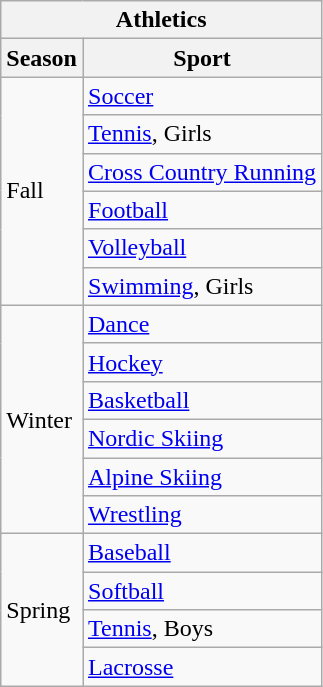<table class="wikitable">
<tr>
<th colspan="2">Athletics</th>
</tr>
<tr>
<th>Season</th>
<th>Sport</th>
</tr>
<tr>
<td rowspan="6">Fall</td>
<td><a href='#'>Soccer</a></td>
</tr>
<tr>
<td><a href='#'>Tennis</a>, Girls</td>
</tr>
<tr>
<td><a href='#'>Cross Country Running</a></td>
</tr>
<tr>
<td><a href='#'>Football</a></td>
</tr>
<tr>
<td><a href='#'>Volleyball</a></td>
</tr>
<tr>
<td><a href='#'>Swimming</a>, Girls</td>
</tr>
<tr>
<td rowspan="6">Winter</td>
<td><a href='#'>Dance</a></td>
</tr>
<tr>
<td><a href='#'>Hockey</a></td>
</tr>
<tr>
<td><a href='#'>Basketball</a></td>
</tr>
<tr>
<td><a href='#'>Nordic Skiing</a></td>
</tr>
<tr>
<td><a href='#'>Alpine Skiing</a></td>
</tr>
<tr>
<td><a href='#'>Wrestling</a></td>
</tr>
<tr>
<td rowspan="4">Spring</td>
<td><a href='#'>Baseball</a></td>
</tr>
<tr>
<td><a href='#'>Softball</a></td>
</tr>
<tr>
<td><a href='#'>Tennis</a>, Boys</td>
</tr>
<tr>
<td><a href='#'>Lacrosse</a></td>
</tr>
</table>
